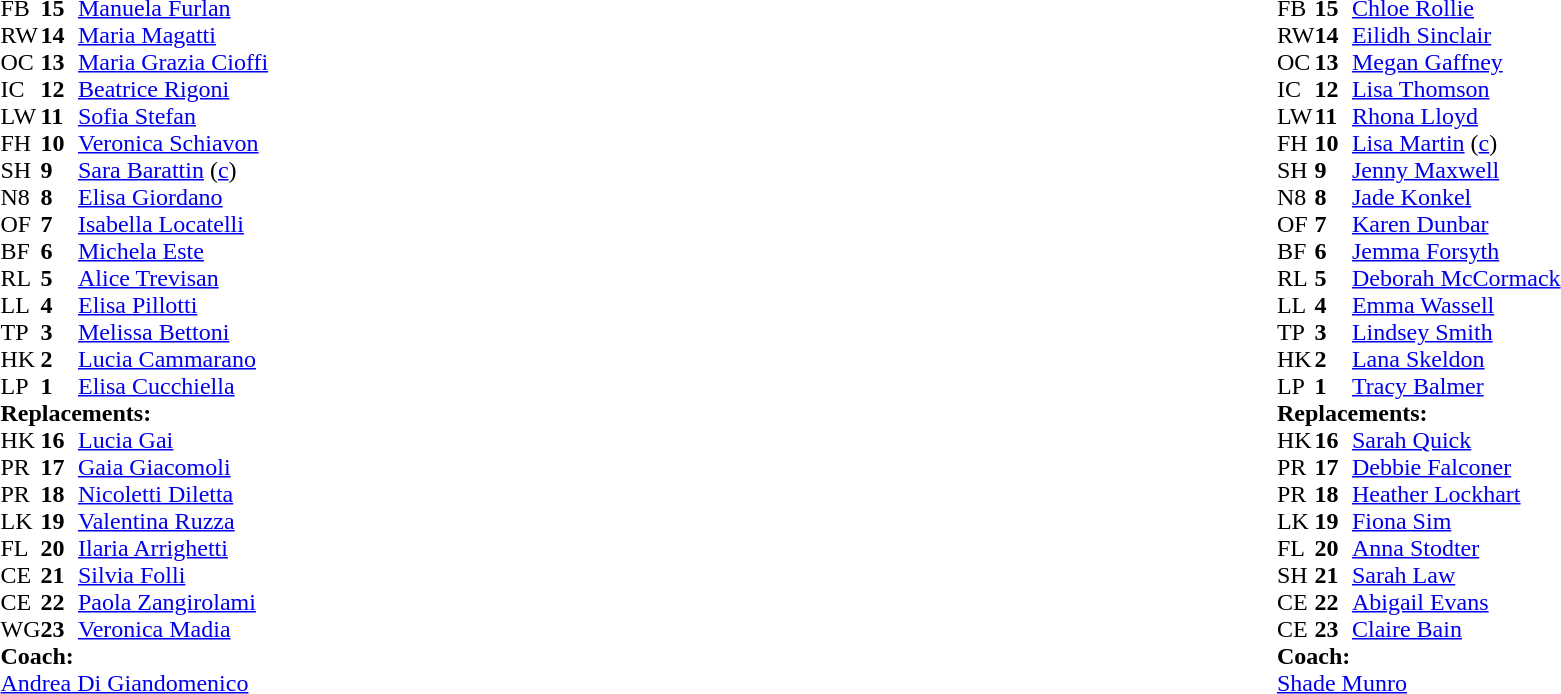<table style="width:100%">
<tr>
<td style="vertical-align:top; width:50%"><br><table cellspacing="0" cellpadding="0">
<tr>
<th width="25"></th>
<th width="25"></th>
</tr>
<tr>
<td>FB</td>
<td><strong>15</strong></td>
<td><a href='#'>Manuela Furlan</a></td>
</tr>
<tr>
<td>RW</td>
<td><strong>14</strong></td>
<td><a href='#'>Maria Magatti</a></td>
<td></td>
<td></td>
</tr>
<tr>
<td>OC</td>
<td><strong>13</strong></td>
<td><a href='#'>Maria Grazia Cioffi</a></td>
<td></td>
<td></td>
</tr>
<tr>
<td>IC</td>
<td><strong>12</strong></td>
<td><a href='#'>Beatrice Rigoni</a></td>
<td></td>
<td></td>
</tr>
<tr>
<td>LW</td>
<td><strong>11</strong></td>
<td><a href='#'>Sofia Stefan</a></td>
</tr>
<tr>
<td>FH</td>
<td><strong>10</strong></td>
<td><a href='#'>Veronica Schiavon</a></td>
</tr>
<tr>
<td>SH</td>
<td><strong>9</strong></td>
<td><a href='#'>Sara Barattin</a> (<a href='#'>c</a>)</td>
</tr>
<tr>
<td>N8</td>
<td><strong>8</strong></td>
<td><a href='#'>Elisa Giordano</a></td>
</tr>
<tr>
<td>OF</td>
<td><strong>7</strong></td>
<td><a href='#'>Isabella Locatelli</a></td>
</tr>
<tr>
<td>BF</td>
<td><strong>6</strong></td>
<td><a href='#'>Michela Este</a></td>
<td></td>
<td></td>
</tr>
<tr>
<td>RL</td>
<td><strong>5</strong></td>
<td><a href='#'>Alice Trevisan</a></td>
</tr>
<tr>
<td>LL</td>
<td><strong>4</strong></td>
<td><a href='#'>Elisa Pillotti</a></td>
<td></td>
<td></td>
</tr>
<tr>
<td>TP</td>
<td><strong>3</strong></td>
<td><a href='#'>Melissa Bettoni</a></td>
</tr>
<tr>
<td>HK</td>
<td><strong>2</strong></td>
<td><a href='#'>Lucia Cammarano</a></td>
<td></td>
<td></td>
</tr>
<tr>
<td>LP</td>
<td><strong>1</strong></td>
<td><a href='#'>Elisa Cucchiella</a></td>
<td></td>
<td></td>
</tr>
<tr>
<td colspan=4><strong>Replacements:</strong></td>
</tr>
<tr>
<td>HK</td>
<td><strong>16</strong></td>
<td><a href='#'>Lucia Gai</a></td>
<td></td>
<td></td>
<td></td>
</tr>
<tr>
<td>PR</td>
<td><strong>17</strong></td>
<td><a href='#'>Gaia Giacomoli</a></td>
<td></td>
<td></td>
</tr>
<tr>
<td>PR</td>
<td><strong>18</strong></td>
<td><a href='#'>Nicoletti Diletta</a></td>
<td></td>
<td></td>
<td></td>
</tr>
<tr>
<td>LK</td>
<td><strong>19</strong></td>
<td><a href='#'>Valentina Ruzza</a></td>
<td></td>
<td></td>
</tr>
<tr>
<td>FL</td>
<td><strong>20</strong></td>
<td><a href='#'>Ilaria Arrighetti</a></td>
<td></td>
<td></td>
</tr>
<tr>
<td>CE</td>
<td><strong>21</strong></td>
<td><a href='#'>Silvia Folli</a></td>
<td></td>
<td></td>
</tr>
<tr>
<td>CE</td>
<td><strong>22</strong></td>
<td><a href='#'>Paola Zangirolami</a></td>
<td></td>
<td></td>
</tr>
<tr>
<td>WG</td>
<td><strong>23</strong></td>
<td><a href='#'>Veronica Madia</a></td>
<td></td>
<td></td>
</tr>
<tr>
<td colspan="4"><strong>Coach:</strong></td>
</tr>
<tr>
<td colspan="4"> <a href='#'>Andrea Di Giandomenico</a></td>
</tr>
</table>
</td>
<td style="vertical-align:top"></td>
<td style="vertical-align:top; width:50%"><br><table cellspacing="0" cellpadding="0" style="margin:auto">
<tr>
<th width="25"></th>
<th width="25"></th>
</tr>
<tr>
<td>FB</td>
<td><strong>15</strong></td>
<td><a href='#'>Chloe Rollie</a></td>
</tr>
<tr>
<td>RW</td>
<td><strong>14</strong></td>
<td><a href='#'>Eilidh Sinclair</a></td>
<td></td>
<td></td>
</tr>
<tr>
<td>OC</td>
<td><strong>13</strong></td>
<td><a href='#'>Megan Gaffney</a></td>
<td></td>
<td></td>
</tr>
<tr>
<td>IC</td>
<td><strong>12</strong></td>
<td><a href='#'>Lisa Thomson</a></td>
</tr>
<tr>
<td>LW</td>
<td><strong>11</strong></td>
<td><a href='#'>Rhona Lloyd</a></td>
</tr>
<tr>
<td>FH</td>
<td><strong>10</strong></td>
<td><a href='#'>Lisa Martin</a> (<a href='#'>c</a>)</td>
</tr>
<tr>
<td>SH</td>
<td><strong>9</strong></td>
<td><a href='#'>Jenny Maxwell</a></td>
<td></td>
</tr>
<tr>
<td>N8</td>
<td><strong>8</strong></td>
<td><a href='#'>Jade Konkel</a></td>
</tr>
<tr>
<td>OF</td>
<td><strong>7</strong></td>
<td><a href='#'>Karen Dunbar</a></td>
</tr>
<tr>
<td>BF</td>
<td><strong>6</strong></td>
<td><a href='#'>Jemma Forsyth</a></td>
<td></td>
<td></td>
</tr>
<tr>
<td>RL</td>
<td><strong>5</strong></td>
<td><a href='#'>Deborah McCormack</a></td>
<td></td>
<td></td>
</tr>
<tr>
<td>LL</td>
<td><strong>4</strong></td>
<td><a href='#'>Emma Wassell</a></td>
</tr>
<tr>
<td>TP</td>
<td><strong>3</strong></td>
<td><a href='#'>Lindsey Smith</a></td>
</tr>
<tr>
<td>HK</td>
<td><strong>2</strong></td>
<td><a href='#'>Lana Skeldon</a></td>
<td></td>
<td></td>
</tr>
<tr>
<td>LP</td>
<td><strong>1</strong></td>
<td><a href='#'>Tracy Balmer</a></td>
<td></td>
<td></td>
</tr>
<tr>
<td colspan=4><strong>Replacements:</strong></td>
</tr>
<tr>
<td>HK</td>
<td><strong>16</strong></td>
<td><a href='#'>Sarah Quick</a></td>
<td></td>
<td></td>
</tr>
<tr>
<td>PR</td>
<td><strong>17</strong></td>
<td><a href='#'>Debbie Falconer</a></td>
<td></td>
<td></td>
<td></td>
</tr>
<tr>
<td>PR</td>
<td><strong>18</strong></td>
<td><a href='#'>Heather Lockhart</a></td>
<td></td>
<td></td>
<td></td>
</tr>
<tr>
<td>LK</td>
<td><strong>19</strong></td>
<td><a href='#'>Fiona Sim</a></td>
<td></td>
<td></td>
</tr>
<tr>
<td>FL</td>
<td><strong>20</strong></td>
<td><a href='#'>Anna Stodter</a></td>
<td></td>
<td></td>
</tr>
<tr>
<td>SH</td>
<td><strong>21</strong></td>
<td><a href='#'>Sarah Law</a></td>
<td></td>
<td></td>
</tr>
<tr>
<td>CE</td>
<td><strong>22</strong></td>
<td><a href='#'>Abigail Evans</a></td>
<td></td>
<td></td>
</tr>
<tr>
<td>CE</td>
<td><strong>23</strong></td>
<td><a href='#'>Claire Bain</a></td>
</tr>
<tr>
<td colspan="4"><strong>Coach:</strong></td>
</tr>
<tr>
<td colspan="4"> <a href='#'>Shade Munro</a></td>
</tr>
</table>
</td>
</tr>
</table>
